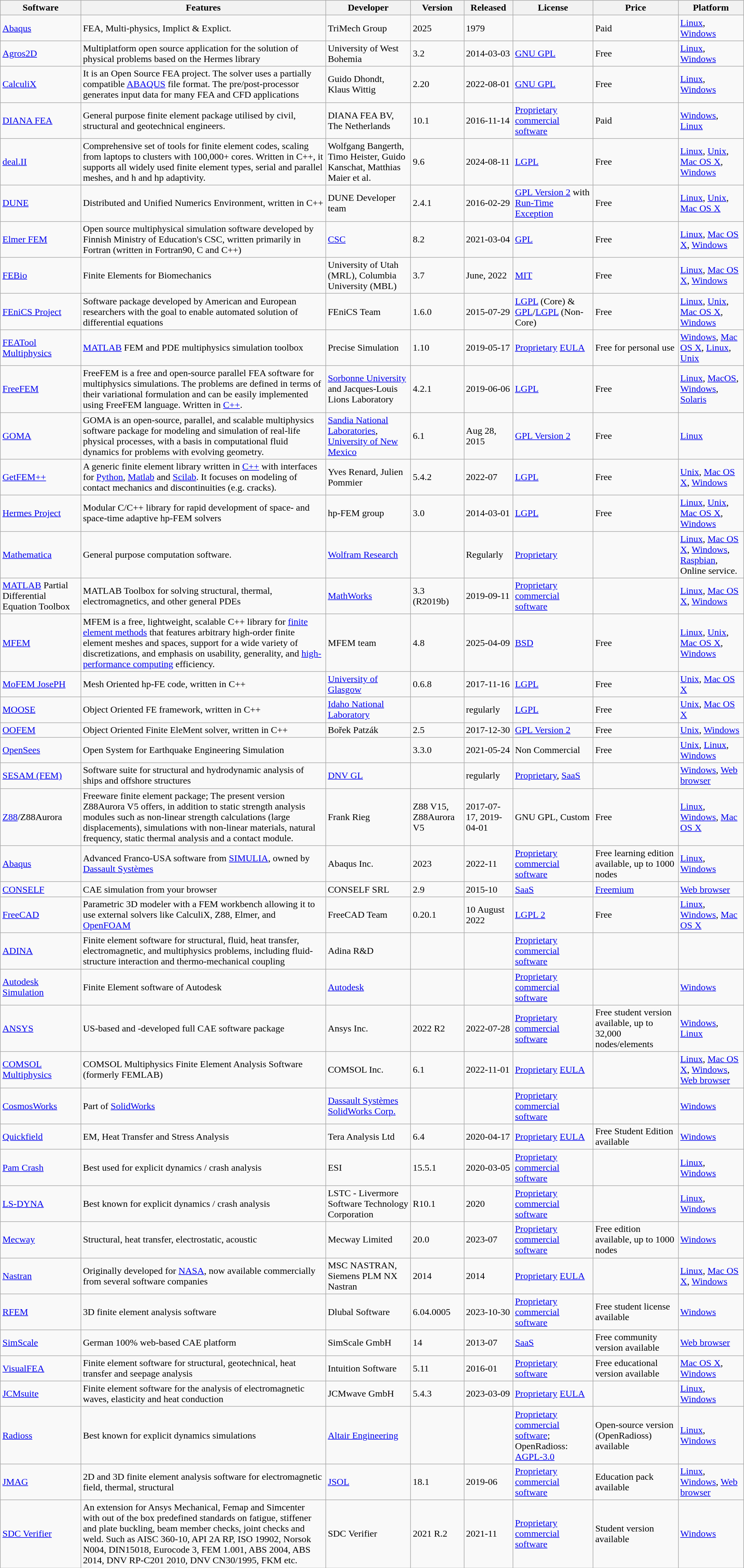<table class="wikitable sortable" style=" width:100%;">
<tr>
<th>Software</th>
<th>Features</th>
<th>Developer</th>
<th>Version</th>
<th>Released</th>
<th>License</th>
<th>Price</th>
<th>Platform</th>
</tr>
<tr>
<td><a href='#'>Abaqus</a></td>
<td>FEA, Multi-physics, Implict & Explict.</td>
<td>TriMech Group</td>
<td>2025</td>
<td>1979</td>
<td></td>
<td>Paid</td>
<td><a href='#'>Linux</a>, <a href='#'>Windows</a></td>
</tr>
<tr>
<td><a href='#'>Agros2D</a></td>
<td>Multiplatform open source application for the solution of physical problems based on the Hermes library</td>
<td>University of West Bohemia</td>
<td>3.2</td>
<td>2014-03-03</td>
<td><a href='#'>GNU GPL</a></td>
<td>Free</td>
<td><a href='#'>Linux</a>, <a href='#'>Windows</a></td>
</tr>
<tr>
<td><a href='#'>CalculiX</a></td>
<td>It is an Open Source FEA project.  The solver uses a partially compatible <a href='#'>ABAQUS</a> file format.  The pre/post-processor generates input data for many FEA and CFD applications</td>
<td>Guido Dhondt, Klaus Wittig</td>
<td>2.20</td>
<td>2022-08-01</td>
<td><a href='#'>GNU GPL</a></td>
<td>Free</td>
<td><a href='#'>Linux</a>, <a href='#'>Windows</a></td>
</tr>
<tr>
<td><a href='#'>DIANA FEA</a></td>
<td>General purpose finite element package utilised by civil, structural and geotechnical engineers.</td>
<td>DIANA FEA BV, The Netherlands</td>
<td>10.1</td>
<td>2016-11-14</td>
<td><a href='#'>Proprietary</a> <a href='#'>commercial software</a></td>
<td>Paid</td>
<td><a href='#'>Windows</a>, <a href='#'>Linux</a></td>
</tr>
<tr>
<td><a href='#'>deal.II</a></td>
<td>Comprehensive set of tools for finite element codes, scaling from laptops to clusters with 100,000+ cores. Written in C++, it supports all widely used finite element types, serial and parallel meshes, and h and hp adaptivity.</td>
<td>Wolfgang Bangerth, Timo Heister, Guido Kanschat, Matthias Maier et al.</td>
<td>9.6</td>
<td>2024-08-11</td>
<td><a href='#'>LGPL</a></td>
<td>Free</td>
<td><a href='#'>Linux</a>, <a href='#'>Unix</a>, <a href='#'>Mac OS X</a>, <a href='#'>Windows</a></td>
</tr>
<tr>
<td><a href='#'>DUNE</a></td>
<td>Distributed and Unified Numerics Environment, written in C++</td>
<td>DUNE Developer team</td>
<td>2.4.1</td>
<td>2016-02-29</td>
<td><a href='#'>GPL Version 2</a> with <a href='#'>Run-Time Exception</a></td>
<td>Free</td>
<td><a href='#'>Linux</a>, <a href='#'>Unix</a>, <a href='#'>Mac OS X</a></td>
</tr>
<tr>
<td><a href='#'>Elmer FEM</a></td>
<td>Open source multiphysical simulation software developed by Finnish Ministry of Education's CSC, written primarily in Fortran (written in Fortran90, C and C++)</td>
<td><a href='#'>CSC</a></td>
<td>8.2</td>
<td>2021-03-04</td>
<td><a href='#'>GPL</a></td>
<td>Free</td>
<td><a href='#'>Linux</a>, <a href='#'>Mac OS X</a>, <a href='#'>Windows</a></td>
</tr>
<tr>
<td><a href='#'>FEBio</a></td>
<td>Finite Elements for Biomechanics</td>
<td>University of Utah (MRL), Columbia University (MBL)</td>
<td>3.7</td>
<td>June, 2022</td>
<td><a href='#'>MIT</a></td>
<td>Free</td>
<td><a href='#'>Linux</a>, <a href='#'>Mac OS X</a>, <a href='#'>Windows</a></td>
</tr>
<tr>
<td><a href='#'>FEniCS Project</a></td>
<td>Software package developed by American and European researchers with the goal to enable automated solution of differential equations</td>
<td>FEniCS Team</td>
<td>1.6.0</td>
<td>2015-07-29</td>
<td><a href='#'>LGPL</a> (Core) & <a href='#'>GPL</a>/<a href='#'>LGPL</a> (Non-Core)</td>
<td>Free</td>
<td><a href='#'>Linux</a>, <a href='#'>Unix</a>, <a href='#'>Mac OS X</a>, <a href='#'>Windows</a></td>
</tr>
<tr>
<td><a href='#'>FEATool Multiphysics</a></td>
<td><a href='#'>MATLAB</a> FEM and PDE multiphysics simulation toolbox</td>
<td>Precise Simulation</td>
<td>1.10</td>
<td>2019-05-17</td>
<td><a href='#'>Proprietary</a> <a href='#'>EULA</a></td>
<td>Free for personal use</td>
<td><a href='#'>Windows</a>, <a href='#'>Mac OS X</a>, <a href='#'>Linux</a>, <a href='#'>Unix</a></td>
</tr>
<tr>
<td><a href='#'>FreeFEM</a></td>
<td>FreeFEM is a free and open-source parallel FEA software for multiphysics simulations. The problems are defined in terms of their variational formulation and can be easily implemented using FreeFEM language. Written in <a href='#'>C++</a>.</td>
<td><a href='#'>Sorbonne University</a> and Jacques-Louis Lions Laboratory</td>
<td>4.2.1</td>
<td>2019-06-06</td>
<td><a href='#'>LGPL</a></td>
<td>Free</td>
<td><a href='#'>Linux</a>, <a href='#'>MacOS</a>, <a href='#'>Windows</a>, <a href='#'>Solaris</a></td>
</tr>
<tr>
<td><a href='#'>GOMA</a></td>
<td>GOMA is an open-source, parallel, and scalable multiphysics software package for modeling and simulation of real-life physical processes, with a basis in computational fluid dynamics for problems with evolving geometry.</td>
<td><a href='#'>Sandia National Laboratories</a>, <a href='#'>University of New Mexico</a></td>
<td>6.1</td>
<td>Aug 28, 2015</td>
<td><a href='#'>GPL Version 2</a></td>
<td>Free</td>
<td><a href='#'>Linux</a></td>
</tr>
<tr>
<td><a href='#'>GetFEM++</a></td>
<td>A generic finite element library written in <a href='#'>C++</a> with interfaces for <a href='#'>Python</a>, <a href='#'>Matlab</a> and <a href='#'>Scilab</a>. It focuses on modeling of contact mechanics and discontinuities (e.g. cracks).</td>
<td>Yves Renard, Julien Pommier</td>
<td>5.4.2</td>
<td>2022-07</td>
<td><a href='#'>LGPL</a></td>
<td>Free</td>
<td><a href='#'>Unix</a>, <a href='#'>Mac OS X</a>, <a href='#'>Windows</a></td>
</tr>
<tr>
<td><a href='#'>Hermes Project</a></td>
<td>Modular C/C++ library for rapid development of space- and space-time adaptive hp-FEM solvers</td>
<td>hp-FEM group</td>
<td>3.0</td>
<td>2014-03-01</td>
<td><a href='#'>LGPL</a></td>
<td>Free</td>
<td><a href='#'>Linux</a>, <a href='#'>Unix</a>, <a href='#'>Mac OS X</a>, <a href='#'>Windows</a></td>
</tr>
<tr>
<td><a href='#'>Mathematica</a></td>
<td>General purpose computation software.</td>
<td><a href='#'>Wolfram Research</a></td>
<td></td>
<td>Regularly</td>
<td><a href='#'>Proprietary</a></td>
<td></td>
<td><a href='#'>Linux</a>, <a href='#'>Mac OS X</a>, <a href='#'>Windows</a>, <a href='#'>Raspbian</a>, Online service.</td>
</tr>
<tr>
<td><a href='#'>MATLAB</a> Partial Differential Equation Toolbox</td>
<td>MATLAB Toolbox for solving structural, thermal, electromagnetics, and other general PDEs</td>
<td><a href='#'>MathWorks</a></td>
<td>3.3 (R2019b)</td>
<td>2019-09-11</td>
<td><a href='#'>Proprietary</a> <a href='#'>commercial software</a></td>
<td></td>
<td><a href='#'>Linux</a>, <a href='#'>Mac OS X</a>, <a href='#'>Windows</a></td>
</tr>
<tr>
<td><a href='#'>MFEM</a></td>
<td>MFEM is a free, lightweight, scalable C++ library for <a href='#'>finite element methods</a> that features arbitrary high-order finite element meshes and spaces, support for a wide variety of discretizations, and emphasis on usability, generality, and <a href='#'>high-performance computing</a> efficiency.</td>
<td>MFEM team</td>
<td>4.8</td>
<td>2025-04-09</td>
<td><a href='#'>BSD</a></td>
<td>Free</td>
<td><a href='#'>Linux</a>, <a href='#'>Unix</a>, <a href='#'>Mac OS X</a>, <a href='#'>Windows</a></td>
</tr>
<tr>
<td><a href='#'>MoFEM JosePH</a></td>
<td>Mesh Oriented hp-FE code, written in C++</td>
<td><a href='#'>University of Glasgow</a></td>
<td>0.6.8</td>
<td>2017-11-16</td>
<td><a href='#'>LGPL</a></td>
<td>Free</td>
<td><a href='#'>Unix</a>, <a href='#'>Mac OS X</a></td>
</tr>
<tr>
<td><a href='#'>MOOSE</a></td>
<td>Object Oriented FE framework, written in C++</td>
<td><a href='#'>Idaho National Laboratory</a></td>
<td></td>
<td>regularly</td>
<td><a href='#'>LGPL</a></td>
<td>Free</td>
<td><a href='#'>Unix</a>, <a href='#'>Mac OS X</a></td>
</tr>
<tr>
<td><a href='#'>OOFEM</a></td>
<td>Object Oriented Finite EleMent solver, written in C++</td>
<td>Bořek Patzák</td>
<td>2.5</td>
<td>2017-12-30</td>
<td><a href='#'>GPL Version 2</a></td>
<td>Free</td>
<td><a href='#'>Unix</a>, <a href='#'>Windows</a></td>
</tr>
<tr>
<td><a href='#'>OpenSees</a></td>
<td>Open System for Earthquake Engineering Simulation</td>
<td></td>
<td>3.3.0</td>
<td>2021-05-24</td>
<td>Non Commercial</td>
<td>Free</td>
<td><a href='#'>Unix</a>, <a href='#'>Linux</a>, <a href='#'>Windows</a></td>
</tr>
<tr>
<td><a href='#'>SESAM (FEM)</a></td>
<td>Software suite for structural and hydrodynamic analysis of ships and offshore structures</td>
<td><a href='#'>DNV GL</a></td>
<td></td>
<td>regularly</td>
<td><a href='#'>Proprietary</a>, <a href='#'>SaaS</a></td>
<td></td>
<td><a href='#'>Windows</a>, <a href='#'>Web browser</a></td>
</tr>
<tr>
<td><a href='#'>Z88</a>/Z88Aurora</td>
<td>Freeware finite element package; The present version Z88Aurora V5 offers, in addition to static strength analysis modules such as non-linear strength calculations (large displacements), simulations with non-linear materials, natural frequency, static thermal analysis and a contact module.</td>
<td>Frank Rieg</td>
<td>Z88 V15, Z88Aurora V5</td>
<td>2017-07-17, 2019-04-01</td>
<td>GNU GPL, Custom</td>
<td>Free</td>
<td><a href='#'>Linux</a>, <a href='#'>Windows</a>, <a href='#'>Mac OS X</a></td>
</tr>
<tr>
<td><a href='#'>Abaqus</a></td>
<td>Advanced Franco-USA software from <a href='#'>SIMULIA</a>, owned by <a href='#'>Dassault Systèmes</a></td>
<td>Abaqus Inc.</td>
<td>2023</td>
<td>2022-11</td>
<td><a href='#'>Proprietary</a> <a href='#'>commercial software</a></td>
<td>Free learning edition available, up to 1000 nodes</td>
<td><a href='#'>Linux</a>, <a href='#'>Windows</a></td>
</tr>
<tr>
<td><a href='#'>CONSELF</a></td>
<td>CAE simulation from your browser</td>
<td>CONSELF SRL</td>
<td>2.9</td>
<td>2015-10</td>
<td><a href='#'>SaaS</a></td>
<td><a href='#'>Freemium</a></td>
<td><a href='#'>Web browser</a></td>
</tr>
<tr>
<td><a href='#'>FreeCAD</a></td>
<td>Parametric 3D modeler with a FEM workbench allowing it to use external solvers like CalculiX, Z88, Elmer, and <a href='#'>OpenFOAM</a></td>
<td>FreeCAD Team</td>
<td>0.20.1</td>
<td>10 August 2022</td>
<td><a href='#'>LGPL 2</a></td>
<td>Free</td>
<td><a href='#'>Linux</a>, <a href='#'>Windows</a>, <a href='#'>Mac OS X</a></td>
</tr>
<tr>
<td><a href='#'>ADINA</a></td>
<td>Finite element software for structural, fluid, heat transfer, electromagnetic, and multiphysics problems, including fluid-structure interaction and thermo-mechanical coupling</td>
<td>Adina R&D</td>
<td></td>
<td></td>
<td><a href='#'>Proprietary</a> <a href='#'>commercial software</a></td>
<td></td>
<td></td>
</tr>
<tr>
<td><a href='#'>Autodesk Simulation</a></td>
<td>Finite Element software of Autodesk</td>
<td><a href='#'>Autodesk</a></td>
<td></td>
<td></td>
<td><a href='#'>Proprietary</a> <a href='#'>commercial software</a></td>
<td></td>
<td><a href='#'>Windows</a></td>
</tr>
<tr>
<td><a href='#'>ANSYS</a></td>
<td>US-based and -developed full CAE software package</td>
<td>Ansys Inc.</td>
<td>2022 R2</td>
<td>2022-07-28</td>
<td><a href='#'>Proprietary</a> <a href='#'>commercial software</a></td>
<td>Free student version available, up to 32,000 nodes/elements</td>
<td><a href='#'>Windows</a>, <a href='#'>Linux</a></td>
</tr>
<tr>
<td><a href='#'>COMSOL Multiphysics</a></td>
<td>COMSOL Multiphysics Finite Element Analysis Software (formerly FEMLAB)</td>
<td>COMSOL Inc.</td>
<td>6.1</td>
<td>2022-11-01</td>
<td><a href='#'>Proprietary</a> <a href='#'>EULA</a></td>
<td></td>
<td><a href='#'>Linux</a>, <a href='#'>Mac OS X</a>, <a href='#'>Windows</a>, <a href='#'>Web browser</a></td>
</tr>
<tr>
<td><a href='#'>CosmosWorks</a></td>
<td>Part of <a href='#'>SolidWorks</a></td>
<td><a href='#'>Dassault Systèmes SolidWorks Corp.</a></td>
<td></td>
<td></td>
<td><a href='#'>Proprietary</a> <a href='#'>commercial software</a></td>
<td></td>
<td><a href='#'>Windows</a></td>
</tr>
<tr>
<td><a href='#'>Quickfield</a></td>
<td>EM, Heat Transfer and Stress Analysis </td>
<td>Tera Analysis Ltd</td>
<td>6.4 </td>
<td>2020-04-17</td>
<td><a href='#'>Proprietary</a> <a href='#'>EULA</a></td>
<td>Free Student Edition available</td>
<td><a href='#'>Windows</a></td>
</tr>
<tr>
<td><a href='#'>Pam Crash</a></td>
<td>Best used for explicit dynamics / crash analysis</td>
<td>ESI</td>
<td>15.5.1</td>
<td>2020-03-05</td>
<td><a href='#'>Proprietary</a> <a href='#'>commercial software</a></td>
<td></td>
<td><a href='#'>Linux</a>, <a href='#'>Windows</a></td>
</tr>
<tr>
<td><a href='#'>LS-DYNA</a></td>
<td>Best known for explicit dynamics / crash analysis</td>
<td>LSTC - Livermore Software Technology Corporation</td>
<td>R10.1</td>
<td>2020</td>
<td><a href='#'>Proprietary</a> <a href='#'>commercial software</a></td>
<td></td>
<td><a href='#'>Linux</a>, <a href='#'>Windows</a></td>
</tr>
<tr>
<td><a href='#'>Mecway</a></td>
<td>Structural, heat transfer, electrostatic, acoustic</td>
<td>Mecway Limited</td>
<td>20.0</td>
<td>2023-07</td>
<td><a href='#'>Proprietary</a> <a href='#'>commercial software</a></td>
<td>Free edition available, up to 1000 nodes</td>
<td><a href='#'>Windows</a></td>
</tr>
<tr>
<td><a href='#'>Nastran</a></td>
<td>Originally developed for <a href='#'>NASA</a>, now available commercially from several software companies</td>
<td>MSC NASTRAN, Siemens PLM NX Nastran</td>
<td>2014</td>
<td>2014</td>
<td><a href='#'>Proprietary</a> <a href='#'>EULA</a></td>
<td></td>
<td><a href='#'>Linux</a>, <a href='#'>Mac OS X</a>, <a href='#'>Windows</a></td>
</tr>
<tr>
<td><a href='#'>RFEM</a></td>
<td>3D finite element analysis software</td>
<td>Dlubal Software</td>
<td>6.04.0005</td>
<td>2023-10-30</td>
<td><a href='#'>Proprietary</a> <a href='#'>commercial software</a></td>
<td>Free student license available</td>
<td><a href='#'>Windows</a></td>
</tr>
<tr>
<td><a href='#'>SimScale</a></td>
<td>German 100% web-based CAE platform</td>
<td>SimScale GmbH</td>
<td>14</td>
<td>2013-07</td>
<td><a href='#'>SaaS</a></td>
<td>Free community version available</td>
<td><a href='#'>Web browser</a></td>
</tr>
<tr>
<td><a href='#'>VisualFEA</a></td>
<td>Finite element software for structural, geotechnical, heat transfer and seepage analysis</td>
<td>Intuition Software</td>
<td>5.11</td>
<td>2016-01</td>
<td><a href='#'>Proprietary software</a></td>
<td>Free educational version available</td>
<td><a href='#'>Mac OS X</a>, <a href='#'>Windows</a></td>
</tr>
<tr>
<td><a href='#'>JCMsuite</a></td>
<td>Finite element software for the analysis of electromagnetic waves, elasticity and heat conduction</td>
<td>JCMwave GmbH</td>
<td>5.4.3</td>
<td>2023-03-09</td>
<td><a href='#'>Proprietary</a> <a href='#'>EULA</a></td>
<td></td>
<td><a href='#'>Linux</a>, <a href='#'>Windows</a></td>
</tr>
<tr>
<td><a href='#'>Radioss</a></td>
<td>Best known for explicit dynamics simulations</td>
<td><a href='#'>Altair Engineering</a></td>
<td></td>
<td></td>
<td><a href='#'>Proprietary</a> <a href='#'>commercial software</a>; OpenRadioss: <a href='#'>AGPL-3.0</a></td>
<td>Open-source version (OpenRadioss) available</td>
<td><a href='#'>Linux</a>, <a href='#'>Windows</a></td>
</tr>
<tr>
<td><a href='#'>JMAG</a></td>
<td>2D and 3D finite element analysis software for electromagnetic field, thermal, structural</td>
<td><a href='#'>JSOL</a></td>
<td>18.1</td>
<td>2019-06</td>
<td><a href='#'>Proprietary</a> <a href='#'>commercial software</a></td>
<td>Education pack available</td>
<td><a href='#'>Linux</a>, <a href='#'>Windows</a>, <a href='#'>Web browser</a></td>
</tr>
<tr>
<td><a href='#'>SDC Verifier</a></td>
<td>An extension for Ansys Mechanical, Femap and Simcenter with out of the box predefined standards on fatigue, stiffener and plate buckling, beam member checks, joint checks and weld. Such as AISC 360-10, API 2A RP, ISO 19902, Norsok N004, DIN15018, Eurocode 3, FEM 1.001, ABS 2004, ABS 2014, DNV RP-C201 2010, DNV CN30/1995, FKM etc.</td>
<td>SDC Verifier</td>
<td>2021 R.2</td>
<td>2021-11</td>
<td><a href='#'>Proprietary</a> <a href='#'>commercial software</a></td>
<td>Student version available</td>
<td><a href='#'>Windows</a><br></td>
</tr>
</table>
